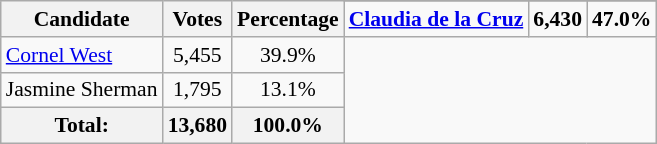<table class="wikitable sortable tpl-blanktable" style="font-size:90%;text-align:center;">
<tr>
<th rowspan="2">Candidate</th>
<th rowspan="2">Votes</th>
<th rowspan="2">Percentage</th>
</tr>
<tr>
<td style="text-align:left;"><strong><a href='#'>Claudia de la Cruz</a></strong></td>
<td><strong>6,430</strong></td>
<td><strong>47.0%</strong></td>
</tr>
<tr>
<td style="text-align:left;"><a href='#'>Cornel West</a></td>
<td>5,455</td>
<td>39.9%</td>
</tr>
<tr>
<td style="text-align:left;">Jasmine Sherman</td>
<td>1,795</td>
<td>13.1%</td>
</tr>
<tr style="background:#eee;">
<th>Total:</th>
<th>13,680</th>
<th>100.0%</th>
</tr>
</table>
